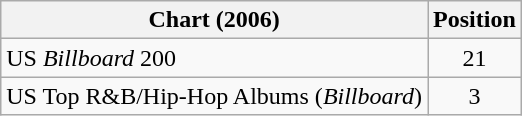<table class="wikitable sortable">
<tr>
<th>Chart (2006)</th>
<th>Position</th>
</tr>
<tr>
<td>US <em>Billboard</em> 200</td>
<td style="text-align:center;">21</td>
</tr>
<tr>
<td>US Top R&B/Hip-Hop Albums (<em>Billboard</em>)</td>
<td style="text-align:center;">3</td>
</tr>
</table>
